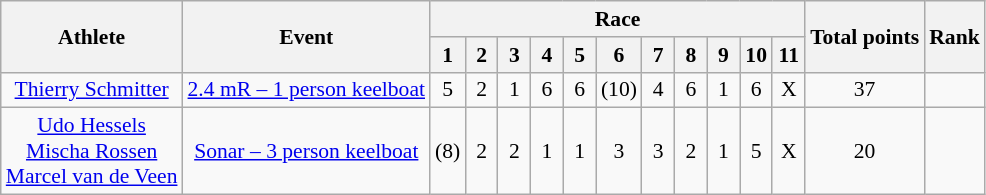<table class=wikitable style="font-size:90%;text-align:center">
<tr>
<th rowspan="2">Athlete</th>
<th rowspan="2">Event</th>
<th colspan="11">Race</th>
<th rowspan="2">Total points</th>
<th rowspan="2">Rank</th>
</tr>
<tr>
<th width="15">1</th>
<th width="15">2</th>
<th width="15">3</th>
<th width="15">4</th>
<th width="15">5</th>
<th width="15">6</th>
<th width="15">7</th>
<th width="15">8</th>
<th width="15">9</th>
<th width="15">10</th>
<th width="15">11</th>
</tr>
<tr>
<td><a href='#'>Thierry Schmitter</a></td>
<td><a href='#'>2.4 mR – 1 person keelboat</a></td>
<td>5</td>
<td>2</td>
<td>1</td>
<td>6</td>
<td>6</td>
<td>(10)</td>
<td>4</td>
<td>6</td>
<td>1</td>
<td>6</td>
<td>X</td>
<td>37</td>
<td></td>
</tr>
<tr>
<td><a href='#'>Udo Hessels</a><br><a href='#'>Mischa Rossen</a><br><a href='#'>Marcel van de Veen</a></td>
<td><a href='#'>Sonar – 3 person keelboat</a></td>
<td>(8)</td>
<td>2</td>
<td>2</td>
<td>1</td>
<td>1</td>
<td>3</td>
<td>3</td>
<td>2</td>
<td>1</td>
<td>5</td>
<td>X</td>
<td>20</td>
<td></td>
</tr>
</table>
